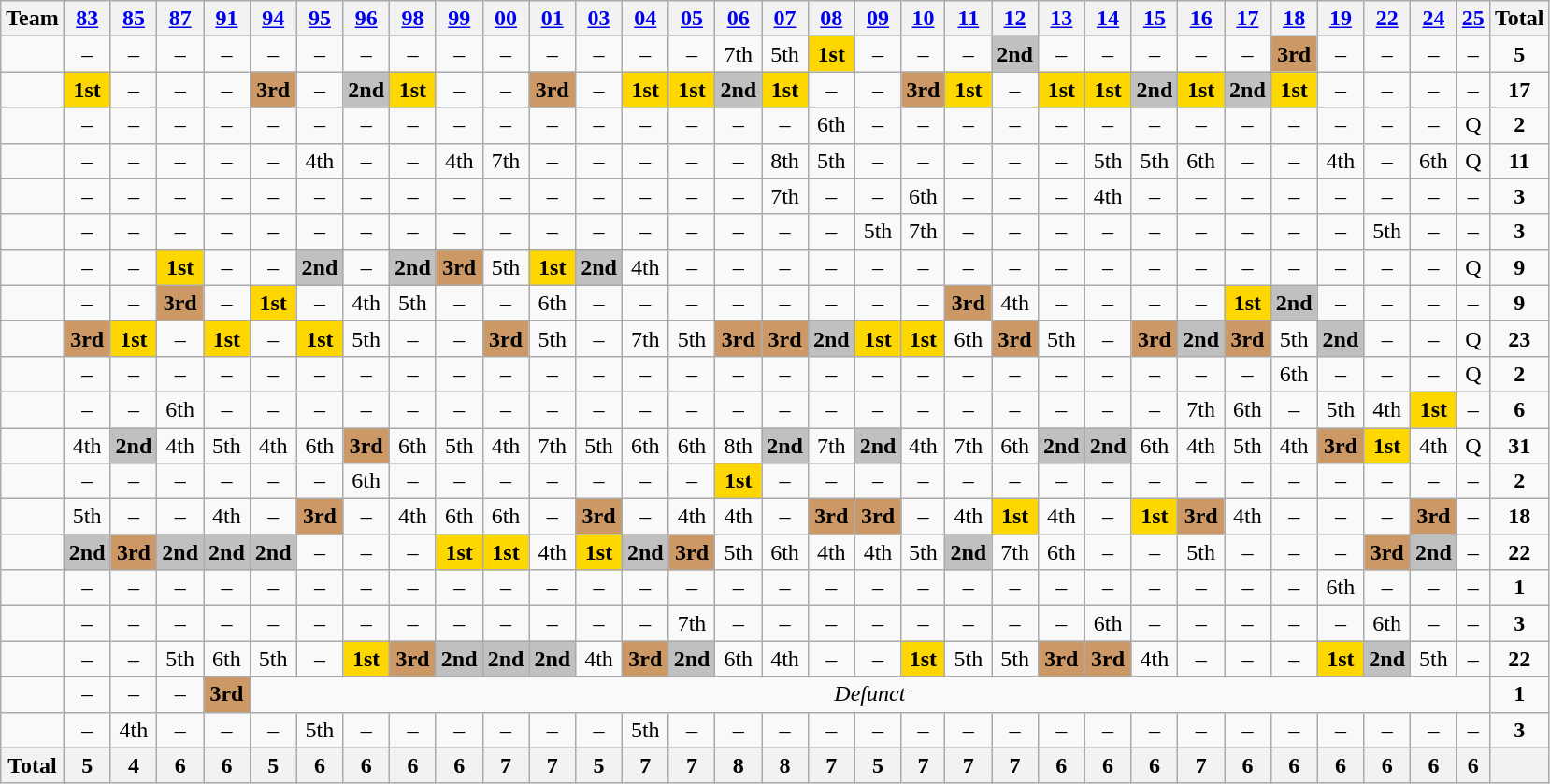<table class="wikitable" style="text-align:center">
<tr>
<th>Team</th>
<th><a href='#'>83</a></th>
<th><a href='#'>85</a></th>
<th><a href='#'>87</a></th>
<th><a href='#'>91</a></th>
<th><a href='#'>94</a></th>
<th><a href='#'>95</a></th>
<th><a href='#'>96</a></th>
<th><a href='#'>98</a></th>
<th><a href='#'>99</a></th>
<th><a href='#'>00</a></th>
<th><a href='#'>01</a></th>
<th><a href='#'>03</a></th>
<th><a href='#'>04</a></th>
<th><a href='#'>05</a></th>
<th><a href='#'>06</a></th>
<th><a href='#'>07</a></th>
<th><a href='#'>08</a></th>
<th><a href='#'>09</a></th>
<th><a href='#'>10</a></th>
<th><a href='#'>11</a></th>
<th><a href='#'>12</a></th>
<th><a href='#'>13</a></th>
<th><a href='#'>14</a></th>
<th><a href='#'>15</a></th>
<th><a href='#'>16</a></th>
<th><a href='#'>17</a></th>
<th><a href='#'>18</a></th>
<th><a href='#'>19</a></th>
<th><a href='#'>22</a></th>
<th><a href='#'>24</a></th>
<th><a href='#'>25</a></th>
<th>Total</th>
</tr>
<tr>
<td align=left></td>
<td>–</td>
<td>–</td>
<td>–</td>
<td>–</td>
<td>–</td>
<td>–</td>
<td>–</td>
<td>–</td>
<td>–</td>
<td>–</td>
<td>–</td>
<td>–</td>
<td>–</td>
<td>–</td>
<td>7th</td>
<td>5th</td>
<td bgcolor=gold><strong>1st</strong></td>
<td>–</td>
<td>–</td>
<td>–</td>
<td bgcolor=silver><strong>2nd</strong></td>
<td>–</td>
<td>–</td>
<td>–</td>
<td>–</td>
<td>–</td>
<td bgcolor=cc9966><strong>3rd</strong></td>
<td>–</td>
<td>–</td>
<td>–</td>
<td>–</td>
<td><strong>5</strong></td>
</tr>
<tr>
<td align=left></td>
<td bgcolor=gold><strong>1st</strong></td>
<td>–</td>
<td>–</td>
<td>–</td>
<td bgcolor=cc9966><strong>3rd</strong></td>
<td>–</td>
<td bgcolor=silver><strong>2nd</strong></td>
<td bgcolor=gold><strong>1st</strong></td>
<td>–</td>
<td>–</td>
<td bgcolor=cc9966><strong>3rd</strong></td>
<td>–</td>
<td bgcolor=gold><strong>1st</strong></td>
<td bgcolor=gold><strong>1st</strong></td>
<td bgcolor=silver><strong>2nd</strong></td>
<td bgcolor=gold><strong>1st</strong></td>
<td>–</td>
<td>–</td>
<td bgcolor=cc9966><strong>3rd</strong></td>
<td bgcolor=gold><strong>1st</strong></td>
<td>–</td>
<td bgcolor=gold><strong>1st</strong></td>
<td bgcolor=gold><strong>1st</strong></td>
<td bgcolor=silver><strong>2nd</strong></td>
<td bgcolor=gold><strong>1st</strong></td>
<td bgcolor=silver><strong>2nd</strong></td>
<td bgcolor=gold><strong>1st</strong></td>
<td>–</td>
<td>–</td>
<td>–</td>
<td>–</td>
<td><strong>17</strong></td>
</tr>
<tr>
<td align=left></td>
<td>–</td>
<td>–</td>
<td>–</td>
<td>–</td>
<td>–</td>
<td>–</td>
<td>–</td>
<td>–</td>
<td>–</td>
<td>–</td>
<td>–</td>
<td>–</td>
<td>–</td>
<td>–</td>
<td>–</td>
<td>–</td>
<td>6th</td>
<td>–</td>
<td>–</td>
<td>–</td>
<td>–</td>
<td>–</td>
<td>–</td>
<td>–</td>
<td>–</td>
<td>–</td>
<td>–</td>
<td>–</td>
<td>–</td>
<td>–</td>
<td>Q</td>
<td><strong>2</strong></td>
</tr>
<tr>
<td align=left></td>
<td>–</td>
<td>–</td>
<td>–</td>
<td>–</td>
<td>–</td>
<td>4th</td>
<td>–</td>
<td>–</td>
<td>4th</td>
<td>7th</td>
<td>–</td>
<td>–</td>
<td>–</td>
<td>–</td>
<td>–</td>
<td>8th</td>
<td>5th</td>
<td>–</td>
<td>–</td>
<td>–</td>
<td>–</td>
<td>–</td>
<td>5th</td>
<td>5th</td>
<td>6th</td>
<td>–</td>
<td>–</td>
<td>4th</td>
<td>–</td>
<td>6th</td>
<td>Q</td>
<td><strong>11</strong></td>
</tr>
<tr>
<td align=left></td>
<td>–</td>
<td>–</td>
<td>–</td>
<td>–</td>
<td>–</td>
<td>–</td>
<td>–</td>
<td>–</td>
<td>–</td>
<td>–</td>
<td>–</td>
<td>–</td>
<td>–</td>
<td>–</td>
<td>–</td>
<td>7th</td>
<td>–</td>
<td>–</td>
<td>6th</td>
<td>–</td>
<td>–</td>
<td>–</td>
<td>4th</td>
<td>–</td>
<td>–</td>
<td>–</td>
<td>–</td>
<td>–</td>
<td>–</td>
<td>–</td>
<td>–</td>
<td><strong>3</strong></td>
</tr>
<tr>
<td align=left></td>
<td>–</td>
<td>–</td>
<td>–</td>
<td>–</td>
<td>–</td>
<td>–</td>
<td>–</td>
<td>–</td>
<td>–</td>
<td>–</td>
<td>–</td>
<td>–</td>
<td>–</td>
<td>–</td>
<td>–</td>
<td>–</td>
<td>–</td>
<td>5th</td>
<td>7th</td>
<td>–</td>
<td>–</td>
<td>–</td>
<td>–</td>
<td>–</td>
<td>–</td>
<td>–</td>
<td>–</td>
<td>–</td>
<td>5th</td>
<td>–</td>
<td>–</td>
<td><strong>3</strong></td>
</tr>
<tr>
<td align=left></td>
<td>–</td>
<td>–</td>
<td bgcolor=gold><strong>1st</strong></td>
<td>–</td>
<td>–</td>
<td bgcolor=silver><strong>2nd</strong></td>
<td>–</td>
<td bgcolor=silver><strong>2nd</strong></td>
<td bgcolor=cc9966><strong>3rd</strong></td>
<td>5th</td>
<td bgcolor=gold><strong>1st</strong></td>
<td bgcolor=silver><strong>2nd</strong></td>
<td>4th</td>
<td>–</td>
<td>–</td>
<td>–</td>
<td>–</td>
<td>–</td>
<td>–</td>
<td>–</td>
<td>–</td>
<td>–</td>
<td>–</td>
<td>–</td>
<td>–</td>
<td>–</td>
<td>–</td>
<td>–</td>
<td>–</td>
<td>–</td>
<td>Q</td>
<td><strong>9</strong></td>
</tr>
<tr>
<td align=left></td>
<td>–</td>
<td>–</td>
<td bgcolor=cc9966><strong>3rd</strong></td>
<td>–</td>
<td bgcolor=gold><strong>1st</strong></td>
<td>–</td>
<td>4th</td>
<td>5th</td>
<td>–</td>
<td>–</td>
<td>6th</td>
<td>–</td>
<td>–</td>
<td>–</td>
<td>–</td>
<td>–</td>
<td>–</td>
<td>–</td>
<td>–</td>
<td bgcolor=cc9966><strong>3rd</strong></td>
<td>4th</td>
<td>–</td>
<td>–</td>
<td>–</td>
<td>–</td>
<td bgcolor=gold><strong>1st</strong></td>
<td bgcolor=silver><strong>2nd</strong></td>
<td>–</td>
<td>–</td>
<td>–</td>
<td>–</td>
<td><strong>9</strong></td>
</tr>
<tr>
<td align=left></td>
<td bgcolor=cc9966><strong>3rd</strong></td>
<td bgcolor=gold><strong>1st</strong></td>
<td>–</td>
<td bgcolor=gold><strong>1st</strong></td>
<td>–</td>
<td bgcolor=gold><strong>1st</strong></td>
<td>5th</td>
<td>–</td>
<td>–</td>
<td bgcolor=cc9966><strong>3rd</strong></td>
<td>5th</td>
<td>–</td>
<td>7th</td>
<td>5th</td>
<td bgcolor=cc9966><strong>3rd</strong></td>
<td bgcolor=cc9966><strong>3rd</strong></td>
<td bgcolor=silver><strong>2nd</strong></td>
<td bgcolor=gold><strong>1st</strong></td>
<td bgcolor=gold><strong>1st</strong></td>
<td>6th</td>
<td bgcolor=cc9966><strong>3rd</strong></td>
<td>5th</td>
<td>–</td>
<td bgcolor=cc9966><strong>3rd</strong></td>
<td bgcolor=silver><strong>2nd</strong></td>
<td bgcolor=cc9966><strong>3rd</strong></td>
<td>5th</td>
<td bgcolor=silver><strong>2nd</strong></td>
<td>–</td>
<td>–</td>
<td>Q</td>
<td><strong>23</strong></td>
</tr>
<tr>
<td align=left></td>
<td>–</td>
<td>–</td>
<td>–</td>
<td>–</td>
<td>–</td>
<td>–</td>
<td>–</td>
<td>–</td>
<td>–</td>
<td>–</td>
<td>–</td>
<td>–</td>
<td>–</td>
<td>–</td>
<td>–</td>
<td>–</td>
<td>–</td>
<td>–</td>
<td>–</td>
<td>–</td>
<td>–</td>
<td>–</td>
<td>–</td>
<td>–</td>
<td>–</td>
<td>–</td>
<td>6th</td>
<td>–</td>
<td>–</td>
<td>–</td>
<td>Q</td>
<td><strong>2</strong></td>
</tr>
<tr>
<td align=left></td>
<td>–</td>
<td>–</td>
<td>6th</td>
<td>–</td>
<td>–</td>
<td>–</td>
<td>–</td>
<td>–</td>
<td>–</td>
<td>–</td>
<td>–</td>
<td>–</td>
<td>–</td>
<td>–</td>
<td>–</td>
<td>–</td>
<td>–</td>
<td>–</td>
<td>–</td>
<td>–</td>
<td>–</td>
<td>–</td>
<td>–</td>
<td>–</td>
<td>7th</td>
<td>6th</td>
<td>–</td>
<td>5th</td>
<td>4th</td>
<td bgcolor=gold><strong>1st</strong></td>
<td>–</td>
<td><strong>6</strong></td>
</tr>
<tr>
<td align=left></td>
<td>4th</td>
<td bgcolor=silver><strong>2nd</strong></td>
<td>4th</td>
<td>5th</td>
<td>4th</td>
<td>6th</td>
<td bgcolor=cc9966><strong>3rd</strong></td>
<td>6th</td>
<td>5th</td>
<td>4th</td>
<td>7th</td>
<td>5th</td>
<td>6th</td>
<td>6th</td>
<td>8th</td>
<td bgcolor=silver><strong>2nd</strong></td>
<td>7th</td>
<td bgcolor=silver><strong>2nd</strong></td>
<td>4th</td>
<td>7th</td>
<td>6th</td>
<td bgcolor=silver><strong>2nd</strong></td>
<td bgcolor=silver><strong>2nd</strong></td>
<td>6th</td>
<td>4th</td>
<td>5th</td>
<td>4th</td>
<td bgcolor=cc9966><strong>3rd</strong></td>
<td bgcolor=gold><strong>1st</strong></td>
<td>4th</td>
<td>Q</td>
<td><strong>31</strong></td>
</tr>
<tr>
<td align=left></td>
<td>–</td>
<td>–</td>
<td>–</td>
<td>–</td>
<td>–</td>
<td>–</td>
<td>6th</td>
<td>–</td>
<td>–</td>
<td>–</td>
<td>–</td>
<td>–</td>
<td>–</td>
<td>–</td>
<td bgcolor=gold><strong>1st</strong></td>
<td>–</td>
<td>–</td>
<td>–</td>
<td>–</td>
<td>–</td>
<td>–</td>
<td>–</td>
<td>–</td>
<td>–</td>
<td>–</td>
<td>–</td>
<td>–</td>
<td>–</td>
<td>–</td>
<td>–</td>
<td>–</td>
<td><strong>2</strong></td>
</tr>
<tr>
<td align=left></td>
<td>5th</td>
<td>–</td>
<td>–</td>
<td>4th</td>
<td>–</td>
<td bgcolor=cc9966><strong>3rd</strong></td>
<td>–</td>
<td>4th</td>
<td>6th</td>
<td>6th</td>
<td>–</td>
<td bgcolor=cc9966><strong>3rd</strong></td>
<td>–</td>
<td>4th</td>
<td>4th</td>
<td>–</td>
<td bgcolor=cc9966><strong>3rd</strong></td>
<td bgcolor=cc9966><strong>3rd</strong></td>
<td>–</td>
<td>4th</td>
<td bgcolor=gold><strong>1st</strong></td>
<td>4th</td>
<td>–</td>
<td bgcolor=gold><strong>1st</strong></td>
<td bgcolor=cc9966><strong>3rd</strong></td>
<td>4th</td>
<td>–</td>
<td>–</td>
<td>–</td>
<td bgcolor=cc9966><strong>3rd</strong></td>
<td>–</td>
<td><strong>18</strong></td>
</tr>
<tr>
<td align=left></td>
<td bgcolor=silver><strong>2nd</strong></td>
<td bgcolor=cc9966><strong>3rd</strong></td>
<td bgcolor=silver><strong>2nd</strong></td>
<td bgcolor=silver><strong>2nd</strong></td>
<td bgcolor=silver><strong>2nd</strong></td>
<td>–</td>
<td>–</td>
<td>–</td>
<td bgcolor=gold><strong>1st</strong></td>
<td bgcolor=gold><strong>1st</strong></td>
<td>4th</td>
<td bgcolor=gold><strong>1st</strong></td>
<td bgcolor=silver><strong>2nd</strong></td>
<td bgcolor=cc9966><strong>3rd</strong></td>
<td>5th</td>
<td>6th</td>
<td>4th</td>
<td>4th</td>
<td>5th</td>
<td bgcolor=silver><strong>2nd</strong></td>
<td>7th</td>
<td>6th</td>
<td>–</td>
<td>–</td>
<td>5th</td>
<td>–</td>
<td>–</td>
<td>–</td>
<td bgcolor=cc9966><strong>3rd</strong></td>
<td bgcolor=silver><strong>2nd</strong></td>
<td>–</td>
<td><strong>22</strong></td>
</tr>
<tr>
<td align=left></td>
<td>–</td>
<td>–</td>
<td>–</td>
<td>–</td>
<td>–</td>
<td>–</td>
<td>–</td>
<td>–</td>
<td>–</td>
<td>–</td>
<td>–</td>
<td>–</td>
<td>–</td>
<td>–</td>
<td>–</td>
<td>–</td>
<td>–</td>
<td>–</td>
<td>–</td>
<td>–</td>
<td>–</td>
<td>–</td>
<td>–</td>
<td>–</td>
<td>–</td>
<td>–</td>
<td>–</td>
<td>6th</td>
<td>–</td>
<td>–</td>
<td>–</td>
<td><strong>1</strong></td>
</tr>
<tr>
<td align=left></td>
<td>–</td>
<td>–</td>
<td>–</td>
<td>–</td>
<td>–</td>
<td>–</td>
<td>–</td>
<td>–</td>
<td>–</td>
<td>–</td>
<td>–</td>
<td>–</td>
<td>–</td>
<td>7th</td>
<td>–</td>
<td>–</td>
<td>–</td>
<td>–</td>
<td>–</td>
<td>–</td>
<td>–</td>
<td>–</td>
<td>6th</td>
<td>–</td>
<td>–</td>
<td>–</td>
<td>–</td>
<td>–</td>
<td>6th</td>
<td>–</td>
<td>–</td>
<td><strong>3</strong></td>
</tr>
<tr>
<td align=left></td>
<td>–</td>
<td>–</td>
<td>5th</td>
<td>6th</td>
<td>5th</td>
<td>–</td>
<td bgcolor=gold><strong>1st</strong></td>
<td bgcolor=cc9966><strong>3rd</strong></td>
<td bgcolor=silver><strong>2nd</strong></td>
<td bgcolor=silver><strong>2nd</strong></td>
<td bgcolor=silver><strong>2nd</strong></td>
<td>4th</td>
<td bgcolor=cc9966><strong>3rd</strong></td>
<td bgcolor=silver><strong>2nd</strong></td>
<td>6th</td>
<td>4th</td>
<td>–</td>
<td>–</td>
<td bgcolor=gold><strong>1st</strong></td>
<td>5th</td>
<td>5th</td>
<td bgcolor=cc9966><strong>3rd</strong></td>
<td bgcolor=cc9966><strong>3rd</strong></td>
<td>4th</td>
<td>–</td>
<td>–</td>
<td>–</td>
<td bgcolor=gold><strong>1st</strong></td>
<td bgcolor=silver><strong>2nd</strong></td>
<td>5th</td>
<td>–</td>
<td><strong>22</strong></td>
</tr>
<tr>
<td align=left></td>
<td>–</td>
<td>–</td>
<td>–</td>
<td bgcolor=cc9966><strong>3rd</strong></td>
<td colspan=27><em>Defunct</em></td>
<td><strong>1</strong></td>
</tr>
<tr>
<td align=left></td>
<td>–</td>
<td>4th</td>
<td>–</td>
<td>–</td>
<td>–</td>
<td>5th</td>
<td>–</td>
<td>–</td>
<td>–</td>
<td>–</td>
<td>–</td>
<td>–</td>
<td>5th</td>
<td>–</td>
<td>–</td>
<td>–</td>
<td>–</td>
<td>–</td>
<td>–</td>
<td>–</td>
<td>–</td>
<td>–</td>
<td>–</td>
<td>–</td>
<td>–</td>
<td>–</td>
<td>–</td>
<td>–</td>
<td>–</td>
<td>–</td>
<td>–</td>
<td><strong>3</strong></td>
</tr>
<tr>
<th>Total</th>
<th>5</th>
<th>4</th>
<th>6</th>
<th>6</th>
<th>5</th>
<th>6</th>
<th>6</th>
<th>6</th>
<th>6</th>
<th>7</th>
<th>7</th>
<th>5</th>
<th>7</th>
<th>7</th>
<th>8</th>
<th>8</th>
<th>7</th>
<th>5</th>
<th>7</th>
<th>7</th>
<th>7</th>
<th>6</th>
<th>6</th>
<th>6</th>
<th>7</th>
<th>6</th>
<th>6</th>
<th>6</th>
<th>6</th>
<th>6</th>
<th>6</th>
<th></th>
</tr>
</table>
